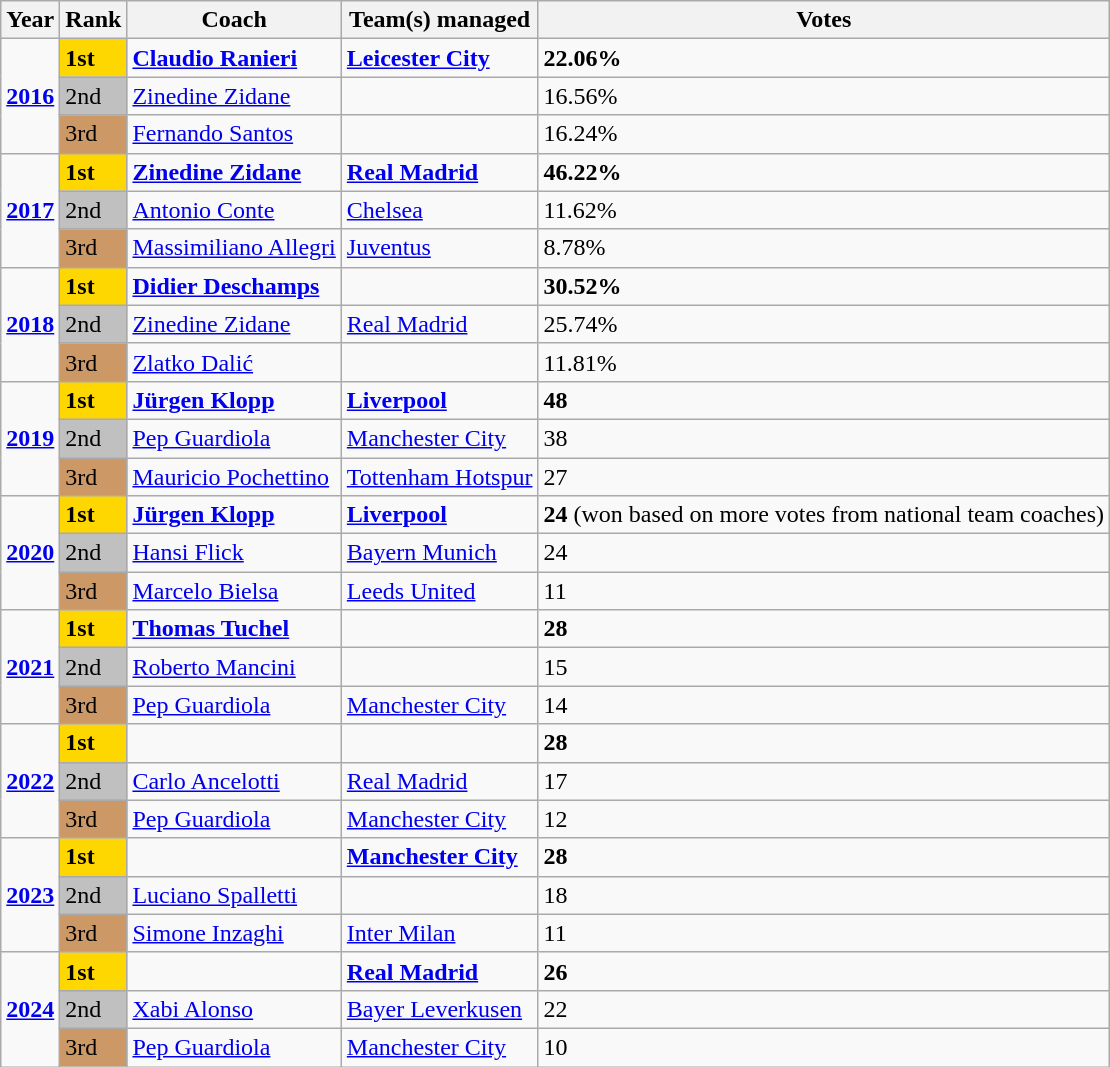<table class="wikitable">
<tr>
<th>Year</th>
<th>Rank</th>
<th>Coach</th>
<th>Team(s) managed</th>
<th>Votes</th>
</tr>
<tr>
<td rowspan="3"><strong><a href='#'>2016</a></strong></td>
<td scope=col style="background-color: gold"><strong>1st</strong></td>
<td> <strong><a href='#'>Claudio Ranieri</a></strong></td>
<td> <strong><a href='#'>Leicester City</a></strong></td>
<td><strong>22.06%</strong></td>
</tr>
<tr>
<td scope=col style="background-color: silver">2nd</td>
<td> <a href='#'>Zinedine Zidane</a></td>
<td></td>
<td>16.56%</td>
</tr>
<tr>
<td scope=col style="background-color: #cc9966">3rd</td>
<td> <a href='#'>Fernando Santos</a></td>
<td></td>
<td>16.24%</td>
</tr>
<tr>
<td rowspan="3"><strong><a href='#'>2017</a></strong></td>
<td scope=col style="background-color: gold"><strong>1st</strong></td>
<td> <strong><a href='#'>Zinedine Zidane</a></strong></td>
<td> <strong><a href='#'>Real Madrid</a></strong></td>
<td><strong>46.22%</strong></td>
</tr>
<tr>
<td scope=col style="background-color: silver">2nd</td>
<td> <a href='#'>Antonio Conte</a></td>
<td> <a href='#'>Chelsea</a></td>
<td>11.62%</td>
</tr>
<tr>
<td scope=col style="background-color: #cc9966">3rd</td>
<td> <a href='#'>Massimiliano Allegri</a></td>
<td> <a href='#'>Juventus</a></td>
<td>8.78%</td>
</tr>
<tr>
<td rowspan="3"><strong><a href='#'>2018</a></strong></td>
<td scope=col style="background-color: gold"><strong>1st</strong></td>
<td> <strong><a href='#'>Didier Deschamps</a></strong></td>
<td><strong></strong></td>
<td><strong>30.52%</strong></td>
</tr>
<tr>
<td scope=col style="background-color: silver">2nd</td>
<td> <a href='#'>Zinedine Zidane</a></td>
<td> <a href='#'>Real Madrid</a></td>
<td>25.74%</td>
</tr>
<tr>
<td scope=col style="background-color: #cc9966">3rd</td>
<td> <a href='#'>Zlatko Dalić</a></td>
<td></td>
<td>11.81%</td>
</tr>
<tr>
<td rowspan="3"><strong><a href='#'>2019</a></strong></td>
<td scope=col style="background-color: gold"><strong>1st</strong></td>
<td> <strong><a href='#'>Jürgen Klopp</a></strong></td>
<td> <strong><a href='#'>Liverpool</a></strong></td>
<td><strong>48</strong></td>
</tr>
<tr>
<td scope=col style="background-color: silver">2nd</td>
<td> <a href='#'>Pep Guardiola</a></td>
<td> <a href='#'>Manchester City</a></td>
<td>38</td>
</tr>
<tr>
<td scope=col style="background-color: #cc9966">3rd</td>
<td> <a href='#'>Mauricio Pochettino</a></td>
<td> <a href='#'>Tottenham Hotspur</a></td>
<td>27</td>
</tr>
<tr>
<td rowspan="3"><strong><a href='#'>2020</a></strong></td>
<td scope=col style="background-color: gold"><strong>1st</strong></td>
<td> <strong><a href='#'>Jürgen Klopp</a></strong></td>
<td> <strong><a href='#'>Liverpool</a></strong></td>
<td><strong>24</strong> (won based on more votes from national team coaches)</td>
</tr>
<tr>
<td scope=col style="background-color: silver">2nd</td>
<td> <a href='#'>Hansi Flick</a></td>
<td> <a href='#'>Bayern Munich</a></td>
<td>24</td>
</tr>
<tr>
<td scope=col style="background-color: #cc9966">3rd</td>
<td> <a href='#'>Marcelo Bielsa</a></td>
<td> <a href='#'>Leeds United</a></td>
<td>11</td>
</tr>
<tr>
<td rowspan="3"><strong><a href='#'>2021</a></strong></td>
<td scope=col style="background-color: gold"><strong>1st</strong></td>
<td> <strong><a href='#'>Thomas Tuchel</a></strong></td>
<td></td>
<td><strong>28</strong></td>
</tr>
<tr>
<td scope=col style="background-color: silver">2nd</td>
<td> <a href='#'>Roberto Mancini</a></td>
<td></td>
<td>15</td>
</tr>
<tr>
<td scope=col style="background-color: #cc9966">3rd</td>
<td> <a href='#'>Pep Guardiola</a></td>
<td> <a href='#'>Manchester City</a></td>
<td>14</td>
</tr>
<tr>
<td rowspan="3"><strong><a href='#'>2022</a></strong></td>
<td scope=col style="background-color: gold"><strong>1st</strong></td>
<td></td>
<td><strong></strong></td>
<td><strong>28</strong></td>
</tr>
<tr>
<td scope=col style="background-color: silver">2nd</td>
<td> <a href='#'>Carlo Ancelotti</a></td>
<td> <a href='#'>Real Madrid</a></td>
<td>17</td>
</tr>
<tr>
<td scope=col style="background-color: #cc9966">3rd</td>
<td> <a href='#'>Pep Guardiola</a></td>
<td> <a href='#'>Manchester City</a></td>
<td>12</td>
</tr>
<tr>
<td rowspan="3"><strong><a href='#'>2023</a></strong></td>
<td scope=col style="background-color: gold"><strong>1st</strong></td>
<td></td>
<td> <strong><a href='#'>Manchester City</a></strong></td>
<td><strong>28</strong></td>
</tr>
<tr>
<td scope=col style="background-color: silver">2nd</td>
<td> <a href='#'>Luciano Spalletti</a></td>
<td></td>
<td>18</td>
</tr>
<tr>
<td scope=col style="background-color: #cc9966">3rd</td>
<td> <a href='#'>Simone Inzaghi</a></td>
<td> <a href='#'>Inter Milan</a></td>
<td>11</td>
</tr>
<tr>
<td rowspan="3"><strong><a href='#'>2024</a></strong></td>
<td scope=col style="background-color: gold"><strong>1st</strong></td>
<td></td>
<td> <strong><a href='#'>Real Madrid</a></strong></td>
<td><strong>26</strong></td>
</tr>
<tr>
<td scope=col style="background-color: silver">2nd</td>
<td> <a href='#'>Xabi Alonso</a></td>
<td> <a href='#'>Bayer Leverkusen</a></td>
<td>22</td>
</tr>
<tr>
<td scope=col style="background-color: #cc9966">3rd</td>
<td> <a href='#'>Pep Guardiola</a></td>
<td> <a href='#'>Manchester City</a></td>
<td>10</td>
</tr>
</table>
